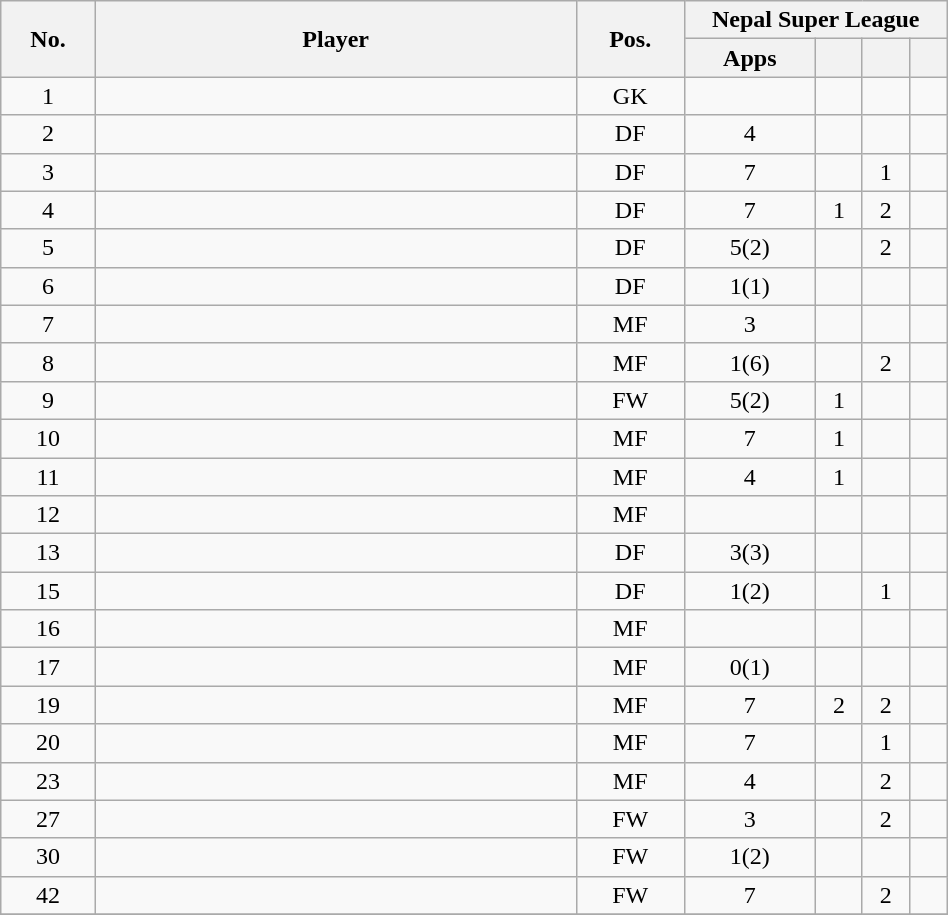<table class="wikitable sortable alternance" style="text-align:center;width:50%">
<tr>
<th rowspan="2" style="width:5px">No.</th>
<th rowspan="2" style="width:150px">Player</th>
<th rowspan="2" style="width:5px">Pos.</th>
<th colspan="4">Nepal Super League</th>
</tr>
<tr style="text-align:center">
<th width="5">Apps</th>
<th width="5"></th>
<th width="5"></th>
<th width="5"></th>
</tr>
<tr>
<td>1</td>
<td> </td>
<td>GK</td>
<td></td>
<td></td>
<td></td>
<td></td>
</tr>
<tr>
<td>2</td>
<td> </td>
<td>DF</td>
<td>4</td>
<td></td>
<td></td>
<td></td>
</tr>
<tr>
<td>3</td>
<td> </td>
<td>DF</td>
<td>7</td>
<td></td>
<td>1</td>
<td></td>
</tr>
<tr>
<td>4</td>
<td> </td>
<td>DF</td>
<td>7</td>
<td>1</td>
<td>2</td>
<td></td>
</tr>
<tr>
<td>5</td>
<td> </td>
<td>DF</td>
<td>5(2)</td>
<td></td>
<td>2</td>
<td></td>
</tr>
<tr>
<td>6</td>
<td> </td>
<td>DF</td>
<td>1(1)</td>
<td></td>
<td></td>
<td></td>
</tr>
<tr>
<td>7</td>
<td> </td>
<td>MF</td>
<td>3</td>
<td></td>
<td></td>
<td></td>
</tr>
<tr>
<td>8</td>
<td> </td>
<td>MF</td>
<td>1(6)</td>
<td></td>
<td>2</td>
<td></td>
</tr>
<tr>
<td>9</td>
<td> </td>
<td>FW</td>
<td>5(2)</td>
<td>1</td>
<td></td>
<td></td>
</tr>
<tr>
<td>10</td>
<td> </td>
<td>MF</td>
<td>7</td>
<td>1</td>
<td></td>
<td></td>
</tr>
<tr>
<td>11</td>
<td> </td>
<td>MF</td>
<td>4</td>
<td>1</td>
<td></td>
<td></td>
</tr>
<tr>
<td>12</td>
<td> </td>
<td>MF</td>
<td></td>
<td></td>
<td></td>
<td></td>
</tr>
<tr>
<td>13</td>
<td> </td>
<td>DF</td>
<td>3(3)</td>
<td></td>
<td></td>
<td></td>
</tr>
<tr>
<td>15</td>
<td> </td>
<td>DF</td>
<td>1(2)</td>
<td></td>
<td>1</td>
<td></td>
</tr>
<tr>
<td>16</td>
<td> </td>
<td>MF</td>
<td></td>
<td></td>
<td></td>
<td></td>
</tr>
<tr>
<td>17</td>
<td> </td>
<td>MF</td>
<td>0(1)</td>
<td></td>
<td></td>
<td></td>
</tr>
<tr>
<td>19</td>
<td> </td>
<td>MF</td>
<td>7</td>
<td>2</td>
<td>2</td>
<td></td>
</tr>
<tr>
<td>20</td>
<td> </td>
<td>MF</td>
<td>7</td>
<td></td>
<td>1</td>
<td></td>
</tr>
<tr>
<td>23</td>
<td> </td>
<td>MF</td>
<td>4</td>
<td></td>
<td>2</td>
<td></td>
</tr>
<tr>
<td>27</td>
<td> </td>
<td>FW</td>
<td>3</td>
<td></td>
<td>2</td>
<td></td>
</tr>
<tr>
<td>30</td>
<td> </td>
<td>FW</td>
<td>1(2)</td>
<td></td>
<td></td>
<td></td>
</tr>
<tr>
<td>42</td>
<td> </td>
<td>FW</td>
<td>7</td>
<td></td>
<td>2</td>
<td></td>
</tr>
<tr>
</tr>
</table>
